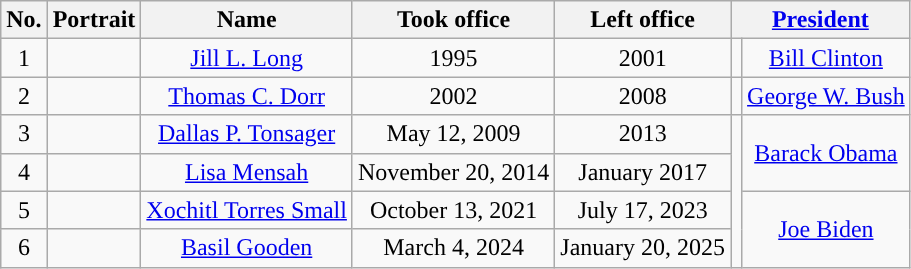<table class="wikitable" style="clear: right; text-align:center">
<tr>
<th>No.</th>
<th>Portrait</th>
<th>Name</th>
<th>Took office</th>
<th>Left office</th>
<th colspan=2><a href='#'>President</a><br></th>
</tr>
<tr>
<td>1</td>
<td></td>
<td><a href='#'>Jill L. Long</a></td>
<td>1995</td>
<td>2001</td>
<td style="background:"></td>
<td><a href='#'>Bill Clinton</a></td>
</tr>
<tr>
<td>2</td>
<td></td>
<td><a href='#'>Thomas C. Dorr</a></td>
<td>2002</td>
<td>2008</td>
<td style="background:"></td>
<td><a href='#'>George W. Bush</a></td>
</tr>
<tr>
<td>3</td>
<td></td>
<td><a href='#'>Dallas P. Tonsager</a></td>
<td>May 12, 2009</td>
<td>2013</td>
<td rowspan=4 style="background:"></td>
<td rowspan=2><a href='#'>Barack Obama</a></td>
</tr>
<tr>
<td>4</td>
<td></td>
<td><a href='#'>Lisa Mensah</a></td>
<td>November 20, 2014</td>
<td>January 2017</td>
</tr>
<tr>
<td>5</td>
<td></td>
<td><a href='#'>Xochitl Torres Small</a></td>
<td>October 13, 2021</td>
<td>July 17, 2023</td>
<td rowspan=2><a href='#'>Joe Biden</a></td>
</tr>
<tr>
<td>6</td>
<td></td>
<td><a href='#'>Basil Gooden</a></td>
<td>March 4, 2024</td>
<td>January 20, 2025</td>
</tr>
</table>
